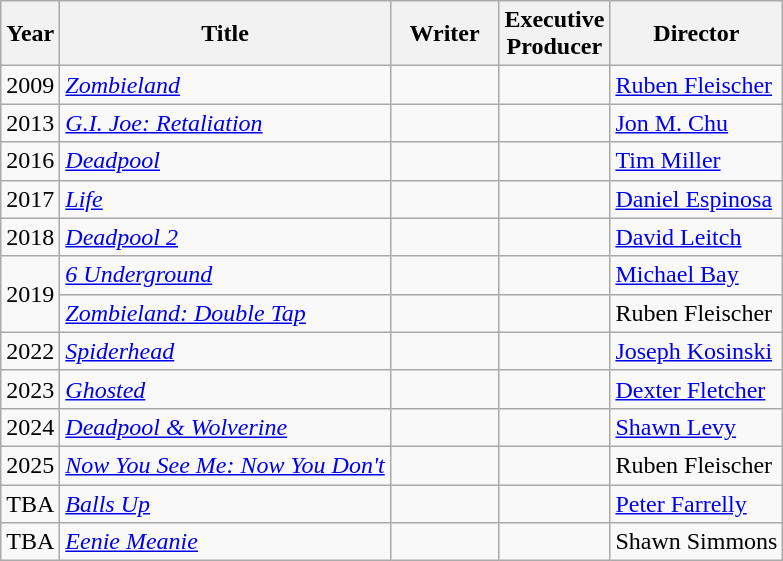<table class="wikitable">
<tr>
<th>Year</th>
<th>Title</th>
<th width="65">Writer</th>
<th width="65">Executive<br>Producer</th>
<th>Director</th>
</tr>
<tr>
<td>2009</td>
<td><em><a href='#'>Zombieland</a></em></td>
<td></td>
<td></td>
<td><a href='#'>Ruben Fleischer</a></td>
</tr>
<tr>
<td>2013</td>
<td><em><a href='#'>G.I. Joe: Retaliation</a></em></td>
<td></td>
<td></td>
<td><a href='#'>Jon M. Chu</a></td>
</tr>
<tr>
<td>2016</td>
<td><em><a href='#'>Deadpool</a></em></td>
<td></td>
<td></td>
<td><a href='#'>Tim Miller</a></td>
</tr>
<tr>
<td>2017</td>
<td><em><a href='#'>Life</a></em></td>
<td></td>
<td></td>
<td><a href='#'>Daniel Espinosa</a></td>
</tr>
<tr>
<td>2018</td>
<td><em><a href='#'>Deadpool 2</a></em></td>
<td></td>
<td></td>
<td><a href='#'>David Leitch</a></td>
</tr>
<tr>
<td rowspan=2>2019</td>
<td><em><a href='#'>6 Underground</a></em></td>
<td></td>
<td></td>
<td><a href='#'>Michael Bay</a></td>
</tr>
<tr>
<td><em><a href='#'>Zombieland: Double Tap</a></em></td>
<td></td>
<td></td>
<td>Ruben Fleischer</td>
</tr>
<tr>
<td>2022</td>
<td><em><a href='#'>Spiderhead</a></em></td>
<td></td>
<td></td>
<td><a href='#'>Joseph Kosinski</a></td>
</tr>
<tr>
<td>2023</td>
<td><em><a href='#'>Ghosted</a></em></td>
<td></td>
<td></td>
<td><a href='#'>Dexter Fletcher</a></td>
</tr>
<tr>
<td>2024</td>
<td><em><a href='#'>Deadpool & Wolverine</a></em></td>
<td></td>
<td></td>
<td><a href='#'>Shawn Levy</a></td>
</tr>
<tr>
<td>2025</td>
<td><em><a href='#'>Now You See Me: Now You Don't</a></em></td>
<td></td>
<td></td>
<td>Ruben Fleischer</td>
</tr>
<tr>
<td>TBA</td>
<td><em><a href='#'>Balls Up</a></em></td>
<td></td>
<td></td>
<td><a href='#'>Peter Farrelly</a></td>
</tr>
<tr>
<td>TBA</td>
<td><em><a href='#'>Eenie Meanie</a></em></td>
<td></td>
<td></td>
<td>Shawn Simmons</td>
</tr>
</table>
